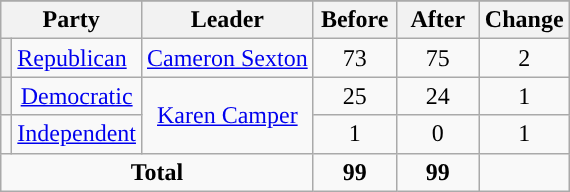<table class="wikitable" style="text-align:center;">
<tr>
</tr>
<tr>
<th colspan=2>Party</th>
<th>Leader</th>
<th style="width:3em">Before</th>
<th style="width:3em">After</th>
<th style="width:3em">Change</th>
</tr>
<tr>
<th style="background-color:"></th>
<td style="text-align:left;"><a href='#'>Republican</a></td>
<td style="text-align:left;"><a href='#'>Cameron Sexton</a></td>
<td>73</td>
<td>75</td>
<td> 2</td>
</tr>
<tr>
<th style="background-color:"></th>
<td><a href='#'>Democratic</a></td>
<td rowspan=2><a href='#'>Karen Camper</a></td>
<td>25</td>
<td>24</td>
<td> 1</td>
</tr>
<tr>
<td style="background-color:"></td>
<td><a href='#'>Independent</a></td>
<td>1</td>
<td>0</td>
<td> 1</td>
</tr>
<tr>
<td colspan=3><strong>Total</strong></td>
<td><strong>99</strong></td>
<td><strong>99</strong></td>
<td></td>
</tr>
</table>
